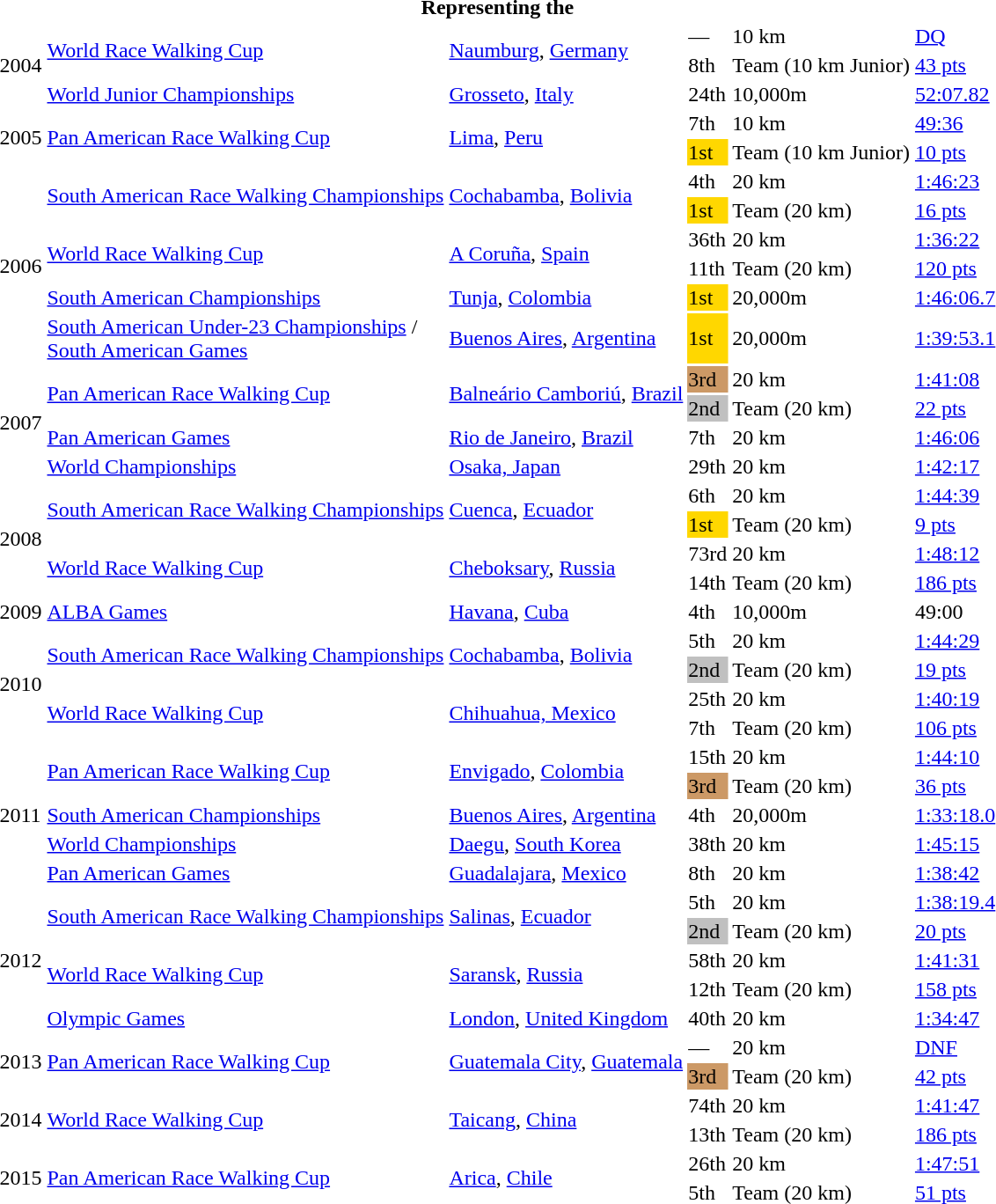<table>
<tr>
<th colspan="6">Representing the </th>
</tr>
<tr>
<td rowspan=3>2004</td>
<td rowspan=2><a href='#'>World Race Walking Cup</a></td>
<td rowspan=2><a href='#'>Naumburg</a>, <a href='#'>Germany</a></td>
<td>—</td>
<td>10 km</td>
<td><a href='#'>DQ</a></td>
</tr>
<tr>
<td>8th</td>
<td>Team (10 km Junior)</td>
<td><a href='#'>43 pts</a></td>
</tr>
<tr>
<td><a href='#'>World Junior Championships</a></td>
<td><a href='#'>Grosseto</a>, <a href='#'>Italy</a></td>
<td>24th</td>
<td>10,000m</td>
<td><a href='#'>52:07.82</a></td>
</tr>
<tr>
<td rowspan=2>2005</td>
<td rowspan=2><a href='#'>Pan American Race Walking Cup</a></td>
<td rowspan=2><a href='#'>Lima</a>, <a href='#'>Peru</a></td>
<td>7th</td>
<td>10 km</td>
<td><a href='#'>49:36</a></td>
</tr>
<tr>
<td bgcolor=gold>1st</td>
<td>Team (10 km Junior)</td>
<td><a href='#'>10 pts</a></td>
</tr>
<tr>
<td rowspan=6>2006</td>
<td rowspan=2><a href='#'>South American Race Walking Championships</a></td>
<td rowspan=2><a href='#'>Cochabamba</a>, <a href='#'>Bolivia</a></td>
<td>4th</td>
<td>20 km</td>
<td><a href='#'>1:46:23</a></td>
</tr>
<tr>
<td bgcolor=gold>1st</td>
<td>Team (20 km)</td>
<td><a href='#'>16 pts</a></td>
</tr>
<tr>
<td rowspan=2><a href='#'>World Race Walking Cup</a></td>
<td rowspan=2><a href='#'>A Coruña</a>, <a href='#'>Spain</a></td>
<td>36th</td>
<td>20 km</td>
<td><a href='#'>1:36:22</a></td>
</tr>
<tr>
<td>11th</td>
<td>Team (20 km)</td>
<td><a href='#'>120 pts</a></td>
</tr>
<tr>
<td><a href='#'>South American Championships</a></td>
<td><a href='#'>Tunja</a>, <a href='#'>Colombia</a></td>
<td bgcolor="gold">1st</td>
<td>20,000m</td>
<td><a href='#'>1:46:06.7</a></td>
</tr>
<tr>
<td><a href='#'>South American Under-23 Championships</a> /<br> <a href='#'>South American Games</a></td>
<td><a href='#'>Buenos Aires</a>, <a href='#'>Argentina</a></td>
<td bgcolor=gold>1st</td>
<td>20,000m</td>
<td><a href='#'>1:39:53.1</a></td>
</tr>
<tr>
<td rowspan=4>2007</td>
<td rowspan=2><a href='#'>Pan American Race Walking Cup</a></td>
<td rowspan=2><a href='#'>Balneário Camboriú</a>, <a href='#'>Brazil</a></td>
<td bgcolor="cc9966">3rd</td>
<td>20 km</td>
<td><a href='#'>1:41:08</a></td>
</tr>
<tr>
<td bgcolor=silver>2nd</td>
<td>Team (20 km)</td>
<td><a href='#'>22 pts</a></td>
</tr>
<tr>
<td><a href='#'>Pan American Games</a></td>
<td><a href='#'>Rio de Janeiro</a>, <a href='#'>Brazil</a></td>
<td>7th</td>
<td>20 km</td>
<td><a href='#'>1:46:06</a></td>
</tr>
<tr>
<td><a href='#'>World Championships</a></td>
<td><a href='#'>Osaka, Japan</a></td>
<td>29th</td>
<td>20 km</td>
<td><a href='#'>1:42:17</a></td>
</tr>
<tr>
<td rowspan=4>2008</td>
<td rowspan=2><a href='#'>South American Race Walking Championships</a></td>
<td rowspan=2><a href='#'>Cuenca</a>, <a href='#'>Ecuador</a></td>
<td>6th</td>
<td>20 km</td>
<td><a href='#'>1:44:39</a></td>
</tr>
<tr>
<td bgcolor=gold>1st</td>
<td>Team (20 km)</td>
<td><a href='#'>9 pts</a></td>
</tr>
<tr>
<td rowspan=2><a href='#'>World Race Walking Cup</a></td>
<td rowspan=2><a href='#'>Cheboksary</a>, <a href='#'>Russia</a></td>
<td>73rd</td>
<td>20 km</td>
<td><a href='#'>1:48:12</a></td>
</tr>
<tr>
<td>14th</td>
<td>Team (20 km)</td>
<td><a href='#'>186 pts</a></td>
</tr>
<tr>
<td>2009</td>
<td><a href='#'>ALBA Games</a></td>
<td><a href='#'>Havana</a>, <a href='#'>Cuba</a></td>
<td>4th</td>
<td>10,000m</td>
<td>49:00</td>
</tr>
<tr>
<td rowspan=4>2010</td>
<td rowspan=2><a href='#'>South American Race Walking Championships</a></td>
<td rowspan=2><a href='#'>Cochabamba</a>, <a href='#'>Bolivia</a></td>
<td>5th</td>
<td>20 km</td>
<td><a href='#'>1:44:29</a></td>
</tr>
<tr>
<td bgcolor=silver>2nd</td>
<td>Team (20 km)</td>
<td><a href='#'>19 pts</a></td>
</tr>
<tr>
<td rowspan=2><a href='#'>World Race Walking Cup</a></td>
<td rowspan=2><a href='#'>Chihuahua, Mexico</a></td>
<td>25th</td>
<td>20 km</td>
<td><a href='#'>1:40:19</a></td>
</tr>
<tr>
<td>7th</td>
<td>Team (20 km)</td>
<td><a href='#'>106 pts</a></td>
</tr>
<tr>
<td rowspan=5>2011</td>
<td rowspan=2><a href='#'>Pan American Race Walking Cup</a></td>
<td rowspan=2><a href='#'>Envigado</a>, <a href='#'>Colombia</a></td>
<td>15th</td>
<td>20 km</td>
<td><a href='#'>1:44:10</a></td>
</tr>
<tr>
<td bgcolor="cc9966">3rd</td>
<td>Team (20 km)</td>
<td><a href='#'>36 pts</a></td>
</tr>
<tr>
<td><a href='#'>South American Championships</a></td>
<td><a href='#'>Buenos Aires</a>, <a href='#'>Argentina</a></td>
<td>4th</td>
<td>20,000m</td>
<td><a href='#'>1:33:18.0</a></td>
</tr>
<tr>
<td><a href='#'>World Championships</a></td>
<td><a href='#'>Daegu</a>, <a href='#'>South Korea</a></td>
<td>38th</td>
<td>20 km</td>
<td><a href='#'>1:45:15</a></td>
</tr>
<tr>
<td><a href='#'>Pan American Games</a></td>
<td><a href='#'>Guadalajara</a>, <a href='#'>Mexico</a></td>
<td>8th</td>
<td>20 km</td>
<td><a href='#'>1:38:42</a></td>
</tr>
<tr>
<td rowspan=5>2012</td>
<td rowspan=2><a href='#'>South American Race Walking Championships</a></td>
<td rowspan=2><a href='#'>Salinas</a>, <a href='#'>Ecuador</a></td>
<td>5th</td>
<td>20 km</td>
<td><a href='#'>1:38:19.4</a></td>
</tr>
<tr>
<td bgcolor=silver>2nd</td>
<td>Team (20 km)</td>
<td><a href='#'>20 pts</a></td>
</tr>
<tr>
<td rowspan=2><a href='#'>World Race Walking Cup</a></td>
<td rowspan=2><a href='#'>Saransk</a>, <a href='#'>Russia</a></td>
<td>58th</td>
<td>20 km</td>
<td><a href='#'>1:41:31</a></td>
</tr>
<tr>
<td>12th</td>
<td>Team (20 km)</td>
<td><a href='#'>158 pts</a></td>
</tr>
<tr>
<td><a href='#'>Olympic Games</a></td>
<td><a href='#'>London</a>, <a href='#'>United Kingdom</a></td>
<td>40th</td>
<td>20 km</td>
<td><a href='#'>1:34:47</a></td>
</tr>
<tr>
<td rowspan=2>2013</td>
<td rowspan=2><a href='#'>Pan American Race Walking Cup</a></td>
<td rowspan=2><a href='#'>Guatemala City</a>, <a href='#'>Guatemala</a></td>
<td>—</td>
<td>20 km</td>
<td><a href='#'>DNF</a></td>
</tr>
<tr>
<td bgcolor="cc9966">3rd</td>
<td>Team (20 km)</td>
<td><a href='#'>42 pts</a></td>
</tr>
<tr>
<td rowspan=2>2014</td>
<td rowspan=2><a href='#'>World Race Walking Cup</a></td>
<td rowspan=2><a href='#'>Taicang</a>, <a href='#'>China</a></td>
<td>74th</td>
<td>20 km</td>
<td><a href='#'>1:41:47</a></td>
</tr>
<tr>
<td>13th</td>
<td>Team (20 km)</td>
<td><a href='#'>186 pts</a></td>
</tr>
<tr>
<td rowspan=2>2015</td>
<td rowspan=2><a href='#'>Pan American Race Walking Cup</a></td>
<td rowspan=2><a href='#'>Arica</a>, <a href='#'>Chile</a></td>
<td>26th</td>
<td>20 km</td>
<td><a href='#'>1:47:51</a></td>
</tr>
<tr>
<td>5th</td>
<td>Team (20 km)</td>
<td><a href='#'>51 pts</a></td>
</tr>
</table>
